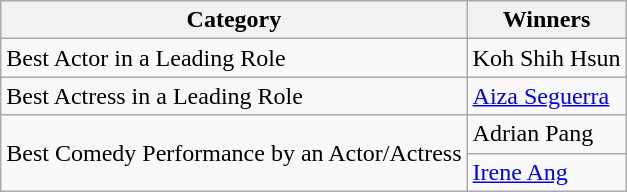<table class="wikitable">
<tr>
<th>Category</th>
<th>Winners</th>
</tr>
<tr>
<td>Best Actor in a Leading Role</td>
<td>Koh Shih Hsun</td>
</tr>
<tr>
<td>Best Actress in a Leading Role</td>
<td><a href='#'>Aiza Seguerra</a></td>
</tr>
<tr>
<td rowspan="2">Best Comedy Performance by an Actor/Actress</td>
<td>Adrian Pang</td>
</tr>
<tr>
<td><a href='#'>Irene Ang</a></td>
</tr>
</table>
